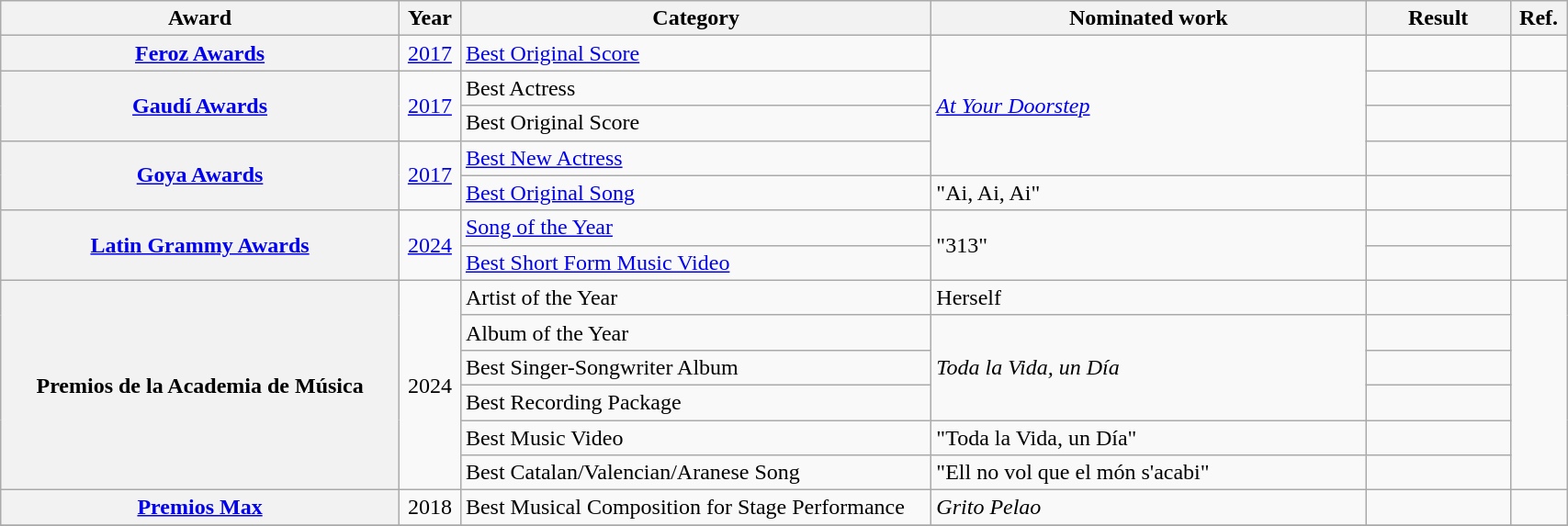<table class="wikitable sortable plainrowheaders" style="width:90%;">
<tr>
<th style="width:22%;">Award</th>
<th width=3%>Year</th>
<th style="width:26%;">Category</th>
<th style="width:24%;">Nominated work</th>
<th style="width:8%;">Result</th>
<th style="width:3%;">Ref.</th>
</tr>
<tr>
<th scope="row"><a href='#'>Feroz Awards</a></th>
<td align="center"><a href='#'>2017</a></td>
<td><a href='#'>Best Original Score</a></td>
<td rowspan="4"><em><a href='#'>At Your Doorstep</a></em></td>
<td></td>
<td></td>
</tr>
<tr>
<th scope="row" rowspan="2"><a href='#'>Gaudí Awards</a></th>
<td align="center" rowspan="2"><a href='#'>2017</a></td>
<td>Best Actress</td>
<td></td>
<td rowspan="2"></td>
</tr>
<tr>
<td>Best Original Score</td>
<td></td>
</tr>
<tr>
<th scope="row" rowspan="2"><a href='#'>Goya Awards</a></th>
<td align="center" rowspan="2"><a href='#'>2017</a></td>
<td><a href='#'>Best New Actress</a></td>
<td></td>
<td rowspan="2"></td>
</tr>
<tr>
<td><a href='#'>Best Original Song</a></td>
<td>"Ai, Ai, Ai" </td>
<td></td>
</tr>
<tr>
<th scope="row" rowspan="2"><a href='#'>Latin Grammy Awards</a></th>
<td align="center" rowspan="2"><a href='#'>2024</a></td>
<td><a href='#'>Song of the Year</a></td>
<td rowspan="2">"313" </td>
<td></td>
<td align="center" rowspan="2"></td>
</tr>
<tr>
<td><a href='#'>Best Short Form Music Video</a></td>
<td></td>
</tr>
<tr>
<th scope="row" rowspan="6">Premios de la Academia de Música</th>
<td align="center" rowspan="6">2024</td>
<td>Artist of the Year</td>
<td>Herself</td>
<td></td>
<td rowspan="6"></td>
</tr>
<tr>
<td>Album of the Year</td>
<td rowspan="3"><em>Toda la Vida, un Día</em></td>
<td></td>
</tr>
<tr>
<td>Best Singer-Songwriter Album</td>
<td></td>
</tr>
<tr>
<td>Best Recording Package</td>
<td></td>
</tr>
<tr>
<td>Best Music Video</td>
<td>"Toda la Vida, un Día"</td>
<td></td>
</tr>
<tr>
<td>Best Catalan/Valencian/Aranese Song</td>
<td>"Ell no vol que el món s'acabi"</td>
<td></td>
</tr>
<tr>
<th scope="row"><a href='#'>Premios Max</a></th>
<td align="center">2018</td>
<td>Best Musical Composition for Stage Performance</td>
<td><em>Grito Pelao</em></td>
<td></td>
<td></td>
</tr>
<tr>
</tr>
</table>
